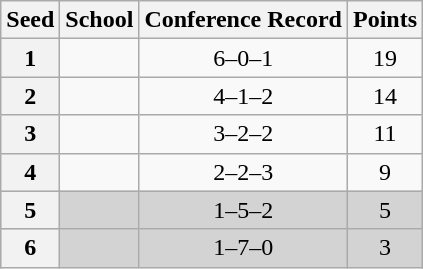<table class="wikitable" style="text-align:center">
<tr>
<th>Seed</th>
<th>School</th>
<th>Conference Record</th>
<th>Points</th>
</tr>
<tr>
<th>1</th>
<td></td>
<td>6–0–1</td>
<td>19</td>
</tr>
<tr>
<th>2</th>
<td></td>
<td>4–1–2</td>
<td>14</td>
</tr>
<tr>
<th>3</th>
<td></td>
<td>3–2–2</td>
<td>11</td>
</tr>
<tr>
<th>4</th>
<td></td>
<td>2–2–3</td>
<td>9</td>
</tr>
<tr bgcolor=#d3d3d3>
<th>5</th>
<td></td>
<td>1–5–2</td>
<td>5</td>
</tr>
<tr bgcolor=#d3d3d3>
<th>6</th>
<td></td>
<td>1–7–0</td>
<td>3</td>
</tr>
</table>
